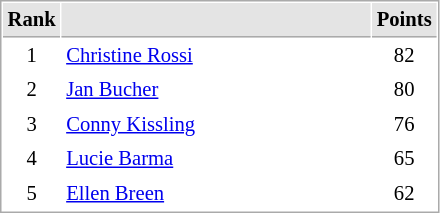<table cellspacing="1" cellpadding="3" style="border:1px solid #AAAAAA;font-size:86%">
<tr bgcolor="#E4E4E4">
<th style="border-bottom:1px solid #AAAAAA" width=10>Rank</th>
<th style="border-bottom:1px solid #AAAAAA" width=200></th>
<th style="border-bottom:1px solid #AAAAAA" width=20>Points</th>
</tr>
<tr>
<td align="center">1</td>
<td> <a href='#'>Christine Rossi</a></td>
<td align=center>82</td>
</tr>
<tr>
<td align="center">2</td>
<td> <a href='#'>Jan Bucher</a></td>
<td align=center>80</td>
</tr>
<tr>
<td align="center">3</td>
<td> <a href='#'>Conny Kissling</a></td>
<td align=center>76</td>
</tr>
<tr>
<td align="center">4</td>
<td> <a href='#'>Lucie Barma</a></td>
<td align=center>65</td>
</tr>
<tr>
<td align="center">5</td>
<td> <a href='#'>Ellen Breen</a></td>
<td align=center>62</td>
</tr>
</table>
